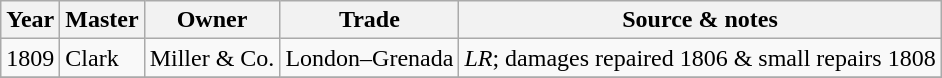<table class=" wikitable">
<tr>
<th>Year</th>
<th>Master</th>
<th>Owner</th>
<th>Trade</th>
<th>Source & notes</th>
</tr>
<tr>
<td>1809</td>
<td>Clark</td>
<td>Miller & Co.</td>
<td>London–Grenada</td>
<td><em>LR</em>; damages repaired 1806 & small repairs 1808</td>
</tr>
<tr>
</tr>
</table>
